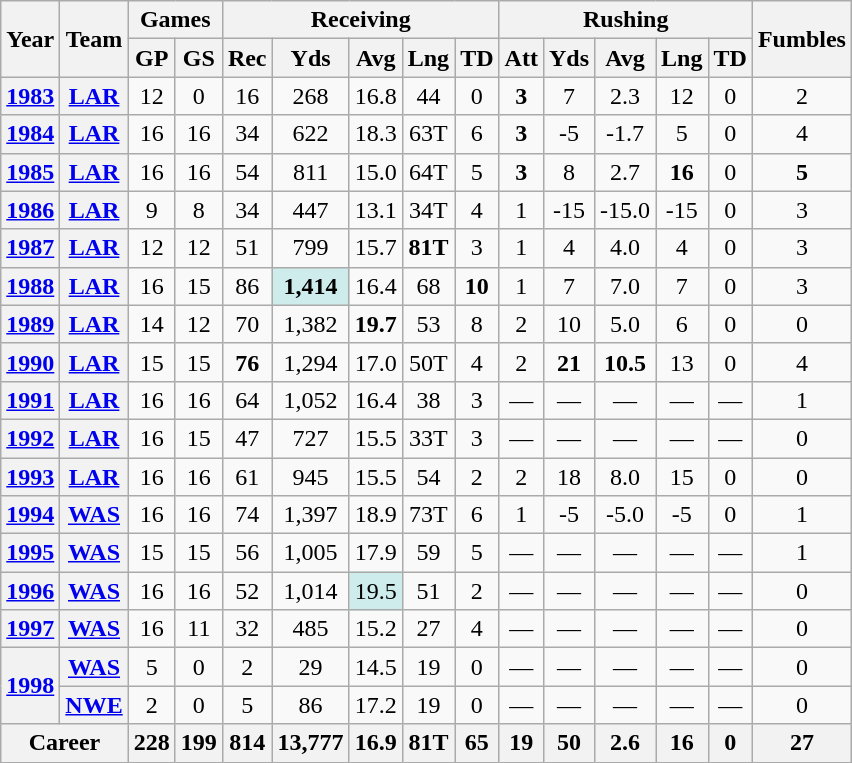<table class="wikitable" style="text-align:center;">
<tr>
<th rowspan="2">Year</th>
<th rowspan="2">Team</th>
<th colspan="2">Games</th>
<th colspan="5">Receiving</th>
<th colspan="5">Rushing</th>
<th rowspan="2">Fumbles</th>
</tr>
<tr>
<th>GP</th>
<th>GS</th>
<th>Rec</th>
<th>Yds</th>
<th>Avg</th>
<th>Lng</th>
<th>TD</th>
<th>Att</th>
<th>Yds</th>
<th>Avg</th>
<th>Lng</th>
<th>TD</th>
</tr>
<tr>
<th><a href='#'><strong>1983</strong></a></th>
<th><strong><a href='#'>LAR</a></strong></th>
<td>12</td>
<td>0</td>
<td>16</td>
<td>268</td>
<td>16.8</td>
<td>44</td>
<td>0</td>
<td><strong>3</strong></td>
<td>7</td>
<td>2.3</td>
<td>12</td>
<td>0</td>
<td>2</td>
</tr>
<tr>
<th><strong><a href='#'>1984</a></strong></th>
<th><strong><a href='#'>LAR</a></strong></th>
<td>16</td>
<td>16</td>
<td>34</td>
<td>622</td>
<td>18.3</td>
<td>63T</td>
<td>6</td>
<td><strong>3</strong></td>
<td>-5</td>
<td>-1.7</td>
<td>5</td>
<td>0</td>
<td>4</td>
</tr>
<tr>
<th><strong><a href='#'>1985</a></strong></th>
<th><strong><a href='#'>LAR</a></strong></th>
<td>16</td>
<td>16</td>
<td>54</td>
<td>811</td>
<td>15.0</td>
<td>64T</td>
<td>5</td>
<td><strong>3</strong></td>
<td>8</td>
<td>2.7</td>
<td><strong>16</strong></td>
<td>0</td>
<td><strong>5</strong></td>
</tr>
<tr>
<th><strong><a href='#'>1986</a></strong></th>
<th><strong><a href='#'>LAR</a></strong></th>
<td>9</td>
<td>8</td>
<td>34</td>
<td>447</td>
<td>13.1</td>
<td>34T</td>
<td>4</td>
<td>1</td>
<td>-15</td>
<td>-15.0</td>
<td>-15</td>
<td>0</td>
<td>3</td>
</tr>
<tr>
<th><strong><a href='#'>1987</a></strong></th>
<th><strong><a href='#'>LAR</a></strong></th>
<td>12</td>
<td>12</td>
<td>51</td>
<td>799</td>
<td>15.7</td>
<td><strong>81T</strong></td>
<td>3</td>
<td>1</td>
<td>4</td>
<td>4.0</td>
<td>4</td>
<td>0</td>
<td>3</td>
</tr>
<tr>
<th><strong><a href='#'>1988</a></strong></th>
<th><strong><a href='#'>LAR</a></strong></th>
<td>16</td>
<td>15</td>
<td>86</td>
<td style="background:#cfecec;"><strong>1,414</strong></td>
<td>16.4</td>
<td>68</td>
<td><strong>10</strong></td>
<td>1</td>
<td>7</td>
<td>7.0</td>
<td>7</td>
<td>0</td>
<td>3</td>
</tr>
<tr>
<th><strong><a href='#'>1989</a></strong></th>
<th><strong><a href='#'>LAR</a></strong></th>
<td>14</td>
<td>12</td>
<td>70</td>
<td>1,382</td>
<td><strong>19.7</strong></td>
<td>53</td>
<td>8</td>
<td>2</td>
<td>10</td>
<td>5.0</td>
<td>6</td>
<td>0</td>
<td>0</td>
</tr>
<tr>
<th><strong><a href='#'>1990</a></strong></th>
<th><strong><a href='#'>LAR</a></strong></th>
<td>15</td>
<td>15</td>
<td><strong>76</strong></td>
<td>1,294</td>
<td>17.0</td>
<td>50T</td>
<td>4</td>
<td>2</td>
<td><strong>21</strong></td>
<td><strong>10.5</strong></td>
<td>13</td>
<td>0</td>
<td>4</td>
</tr>
<tr>
<th><strong><a href='#'>1991</a></strong></th>
<th><strong><a href='#'>LAR</a></strong></th>
<td>16</td>
<td>16</td>
<td>64</td>
<td>1,052</td>
<td>16.4</td>
<td>38</td>
<td>3</td>
<td>—</td>
<td>—</td>
<td>—</td>
<td>—</td>
<td>—</td>
<td>1</td>
</tr>
<tr>
<th><strong><a href='#'>1992</a></strong></th>
<th><strong><a href='#'>LAR</a></strong></th>
<td>16</td>
<td>15</td>
<td>47</td>
<td>727</td>
<td>15.5</td>
<td>33T</td>
<td>3</td>
<td>—</td>
<td>—</td>
<td>—</td>
<td>—</td>
<td>—</td>
<td>0</td>
</tr>
<tr>
<th><strong><a href='#'>1993</a></strong></th>
<th><strong><a href='#'>LAR</a></strong></th>
<td>16</td>
<td>16</td>
<td>61</td>
<td>945</td>
<td>15.5</td>
<td>54</td>
<td>2</td>
<td>2</td>
<td>18</td>
<td>8.0</td>
<td>15</td>
<td>0</td>
<td>0</td>
</tr>
<tr>
<th><strong><a href='#'>1994</a></strong></th>
<th><strong><a href='#'>WAS</a></strong></th>
<td>16</td>
<td>16</td>
<td>74</td>
<td>1,397</td>
<td>18.9</td>
<td>73T</td>
<td>6</td>
<td>1</td>
<td>-5</td>
<td>-5.0</td>
<td>-5</td>
<td>0</td>
<td>1</td>
</tr>
<tr>
<th><strong><a href='#'>1995</a></strong></th>
<th><strong><a href='#'>WAS</a></strong></th>
<td>15</td>
<td>15</td>
<td>56</td>
<td>1,005</td>
<td>17.9</td>
<td>59</td>
<td>5</td>
<td>—</td>
<td>—</td>
<td>—</td>
<td>—</td>
<td>—</td>
<td>1</td>
</tr>
<tr>
<th><strong><a href='#'>1996</a></strong></th>
<th><strong><a href='#'>WAS</a></strong></th>
<td>16</td>
<td>16</td>
<td>52</td>
<td>1,014</td>
<td style="background:#cfecec;">19.5</td>
<td>51</td>
<td>2</td>
<td>—</td>
<td>—</td>
<td>—</td>
<td>—</td>
<td>—</td>
<td>0</td>
</tr>
<tr>
<th><strong><a href='#'>1997</a></strong></th>
<th><strong><a href='#'>WAS</a></strong></th>
<td>16</td>
<td>11</td>
<td>32</td>
<td>485</td>
<td>15.2</td>
<td>27</td>
<td>4</td>
<td>—</td>
<td>—</td>
<td>—</td>
<td>—</td>
<td>—</td>
<td>0</td>
</tr>
<tr>
<th rowspan="2"><strong><a href='#'>1998</a></strong></th>
<th><strong><a href='#'>WAS</a></strong></th>
<td>5</td>
<td>0</td>
<td>2</td>
<td>29</td>
<td>14.5</td>
<td>19</td>
<td>0</td>
<td>—</td>
<td>—</td>
<td>—</td>
<td>—</td>
<td>—</td>
<td>0</td>
</tr>
<tr>
<th><strong><a href='#'>NWE</a></strong></th>
<td>2</td>
<td>0</td>
<td>5</td>
<td>86</td>
<td>17.2</td>
<td>19</td>
<td>0</td>
<td>—</td>
<td>—</td>
<td>—</td>
<td>—</td>
<td>—</td>
<td>0</td>
</tr>
<tr>
<th colspan="2"><strong>Career</strong></th>
<th><strong>228</strong></th>
<th><strong>199</strong></th>
<th><strong>814</strong></th>
<th><strong>13,777</strong></th>
<th><strong>16.9</strong></th>
<th><strong>81T</strong></th>
<th><strong>65</strong></th>
<th><strong>19</strong></th>
<th><strong>50</strong></th>
<th><strong>2.6</strong></th>
<th><strong>16</strong></th>
<th><strong>0</strong></th>
<th><strong>27</strong></th>
</tr>
</table>
